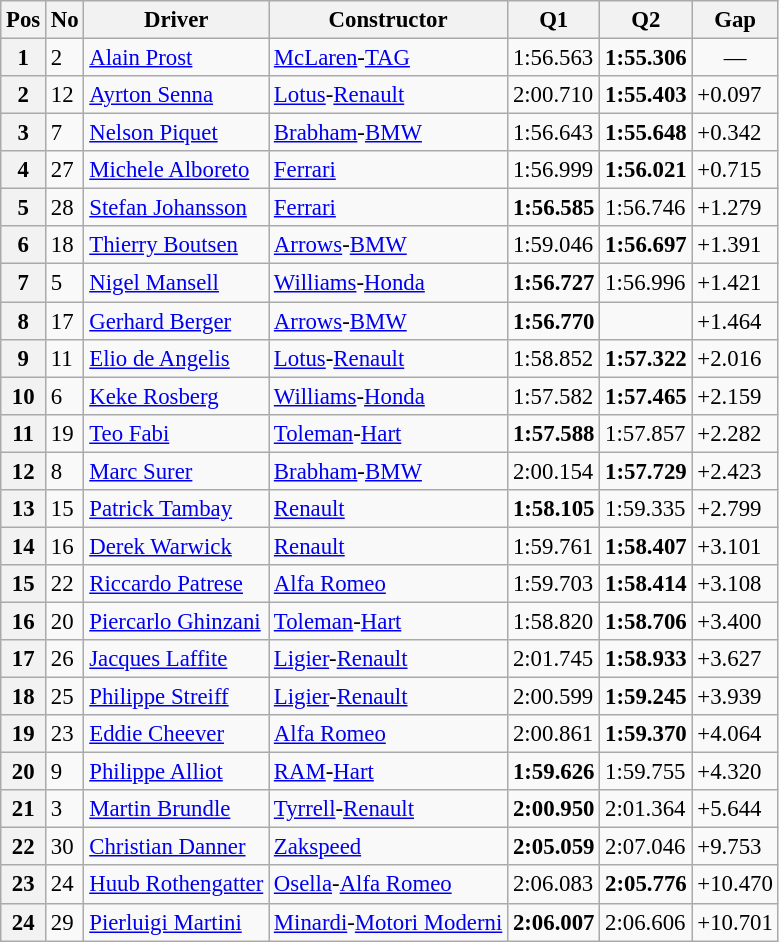<table class="wikitable sortable" style="font-size: 95%;">
<tr>
<th>Pos</th>
<th>No</th>
<th>Driver</th>
<th>Constructor</th>
<th>Q1</th>
<th>Q2</th>
<th>Gap</th>
</tr>
<tr>
<th>1</th>
<td>2</td>
<td data-sort-value="pro"> <a href='#'>Alain Prost</a></td>
<td><a href='#'>McLaren</a>-<a href='#'>TAG</a></td>
<td>1:56.563</td>
<td><strong>1:55.306</strong></td>
<td data-sort-value="0.001" align="center">—</td>
</tr>
<tr>
<th>2</th>
<td>12</td>
<td data-sort-value="sen"> <a href='#'>Ayrton Senna</a></td>
<td><a href='#'>Lotus</a>-<a href='#'>Renault</a></td>
<td>2:00.710</td>
<td><strong>1:55.403</strong></td>
<td>+0.097</td>
</tr>
<tr>
<th>3</th>
<td>7</td>
<td data-sort-value="piq"> <a href='#'>Nelson Piquet</a></td>
<td><a href='#'>Brabham</a>-<a href='#'>BMW</a></td>
<td>1:56.643</td>
<td><strong>1:55.648</strong></td>
<td>+0.342</td>
</tr>
<tr>
<th>4</th>
<td>27</td>
<td data-sort-value="alb"> <a href='#'>Michele Alboreto</a></td>
<td><a href='#'>Ferrari</a></td>
<td>1:56.999</td>
<td><strong>1:56.021</strong></td>
<td>+0.715</td>
</tr>
<tr>
<th>5</th>
<td>28</td>
<td data-sort-value="joh"> <a href='#'>Stefan Johansson</a></td>
<td><a href='#'>Ferrari</a></td>
<td><strong>1:56.585</strong></td>
<td>1:56.746</td>
<td>+1.279</td>
</tr>
<tr>
<th>6</th>
<td>18</td>
<td data-sort-value="bou"> <a href='#'>Thierry Boutsen</a></td>
<td><a href='#'>Arrows</a>-<a href='#'>BMW</a></td>
<td>1:59.046</td>
<td><strong>1:56.697</strong></td>
<td>+1.391</td>
</tr>
<tr>
<th>7</th>
<td>5</td>
<td data-sort-value="man"> <a href='#'>Nigel Mansell</a></td>
<td><a href='#'>Williams</a>-<a href='#'>Honda</a></td>
<td><strong>1:56.727</strong></td>
<td>1:56.996</td>
<td>+1.421</td>
</tr>
<tr>
<th>8</th>
<td>17</td>
<td data-sort-value="ber"> <a href='#'>Gerhard Berger</a></td>
<td><a href='#'>Arrows</a>-<a href='#'>BMW</a></td>
<td><strong>1:56.770</strong></td>
<td data-sort-value=9:99></td>
<td>+1.464</td>
</tr>
<tr>
<th>9</th>
<td>11</td>
<td data-sort-value="de A"> <a href='#'>Elio de Angelis</a></td>
<td><a href='#'>Lotus</a>-<a href='#'>Renault</a></td>
<td>1:58.852</td>
<td><strong>1:57.322</strong></td>
<td>+2.016</td>
</tr>
<tr>
<th>10</th>
<td>6</td>
<td data-sort-value="ros"> <a href='#'>Keke Rosberg</a></td>
<td><a href='#'>Williams</a>-<a href='#'>Honda</a></td>
<td>1:57.582</td>
<td><strong>1:57.465</strong></td>
<td>+2.159</td>
</tr>
<tr>
<th>11</th>
<td>19</td>
<td data-sort-value="fab"> <a href='#'>Teo Fabi</a></td>
<td><a href='#'>Toleman</a>-<a href='#'>Hart</a></td>
<td><strong>1:57.588</strong></td>
<td>1:57.857</td>
<td>+2.282</td>
</tr>
<tr>
<th>12</th>
<td>8</td>
<td data-sort-value="sur"> <a href='#'>Marc Surer</a></td>
<td><a href='#'>Brabham</a>-<a href='#'>BMW</a></td>
<td>2:00.154</td>
<td><strong>1:57.729</strong></td>
<td>+2.423</td>
</tr>
<tr>
<th>13</th>
<td>15</td>
<td data-sort-value="tam"> <a href='#'>Patrick Tambay</a></td>
<td><a href='#'>Renault</a></td>
<td><strong>1:58.105</strong></td>
<td>1:59.335</td>
<td>+2.799</td>
</tr>
<tr>
<th>14</th>
<td>16</td>
<td data-sort-value="war"> <a href='#'>Derek Warwick</a></td>
<td><a href='#'>Renault</a></td>
<td>1:59.761</td>
<td><strong>1:58.407</strong></td>
<td>+3.101</td>
</tr>
<tr>
<th>15</th>
<td>22</td>
<td data-sort-value="Pat"> <a href='#'>Riccardo Patrese</a></td>
<td><a href='#'>Alfa Romeo</a></td>
<td>1:59.703</td>
<td><strong>1:58.414</strong></td>
<td>+3.108</td>
</tr>
<tr>
<th>16</th>
<td>20</td>
<td data-sort-value="ghi"> <a href='#'>Piercarlo Ghinzani</a></td>
<td><a href='#'>Toleman</a>-<a href='#'>Hart</a></td>
<td>1:58.820</td>
<td><strong>1:58.706</strong></td>
<td>+3.400</td>
</tr>
<tr>
<th>17</th>
<td>26</td>
<td data-sort-value="laf"> <a href='#'>Jacques Laffite</a></td>
<td><a href='#'>Ligier</a>-<a href='#'>Renault</a></td>
<td>2:01.745</td>
<td><strong>1:58.933</strong></td>
<td>+3.627</td>
</tr>
<tr>
<th>18</th>
<td>25</td>
<td data-sort-value="str"> <a href='#'>Philippe Streiff</a></td>
<td><a href='#'>Ligier</a>-<a href='#'>Renault</a></td>
<td>2:00.599</td>
<td><strong>1:59.245</strong></td>
<td>+3.939</td>
</tr>
<tr>
<th>19</th>
<td>23</td>
<td data-sort-value="che"> <a href='#'>Eddie Cheever</a></td>
<td><a href='#'>Alfa Romeo</a></td>
<td>2:00.861</td>
<td><strong>1:59.370</strong></td>
<td>+4.064</td>
</tr>
<tr>
<th>20</th>
<td>9</td>
<td data-sort-value="all"> <a href='#'>Philippe Alliot</a></td>
<td><a href='#'>RAM</a>-<a href='#'>Hart</a></td>
<td><strong>1:59.626</strong></td>
<td>1:59.755</td>
<td>+4.320</td>
</tr>
<tr>
<th>21</th>
<td>3</td>
<td data-sort-value="bru"> <a href='#'>Martin Brundle</a></td>
<td><a href='#'>Tyrrell</a>-<a href='#'>Renault</a></td>
<td><strong>2:00.950</strong></td>
<td>2:01.364</td>
<td>+5.644</td>
</tr>
<tr>
<th>22</th>
<td>30</td>
<td data-sort-value="dan"> <a href='#'>Christian Danner</a></td>
<td><a href='#'>Zakspeed</a></td>
<td><strong>2:05.059</strong></td>
<td>2:07.046</td>
<td>+9.753</td>
</tr>
<tr>
<th>23</th>
<td>24</td>
<td data-sort-value="rot"> <a href='#'>Huub Rothengatter</a></td>
<td><a href='#'>Osella</a>-<a href='#'>Alfa Romeo</a></td>
<td>2:06.083</td>
<td><strong>2:05.776</strong></td>
<td>+10.470</td>
</tr>
<tr>
<th>24</th>
<td>29</td>
<td data-sort-value="mar"> <a href='#'>Pierluigi Martini</a></td>
<td><a href='#'>Minardi</a>-<a href='#'>Motori Moderni</a></td>
<td><strong>2:06.007</strong></td>
<td>2:06.606</td>
<td>+10.701</td>
</tr>
</table>
